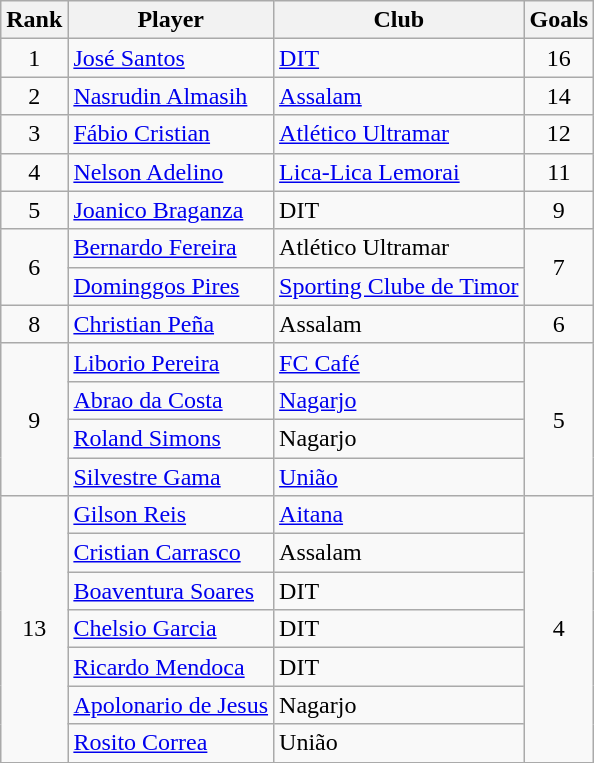<table class="wikitable" style="text-align:center">
<tr>
<th>Rank</th>
<th>Player</th>
<th>Club</th>
<th>Goals</th>
</tr>
<tr>
<td>1</td>
<td align="left"> <a href='#'>José Santos</a></td>
<td align="left"><a href='#'>DIT</a></td>
<td>16</td>
</tr>
<tr>
<td>2</td>
<td align="left"> <a href='#'>Nasrudin Almasih</a></td>
<td align="left"><a href='#'>Assalam</a></td>
<td>14</td>
</tr>
<tr>
<td>3</td>
<td align="left"> <a href='#'>Fábio Cristian</a></td>
<td align="left"><a href='#'>Atlético Ultramar</a></td>
<td>12</td>
</tr>
<tr>
<td>4</td>
<td align="left"> <a href='#'>Nelson Adelino</a></td>
<td align="left"><a href='#'>Lica-Lica Lemorai</a></td>
<td>11</td>
</tr>
<tr>
<td>5</td>
<td align="left"> <a href='#'>Joanico Braganza</a></td>
<td align="left">DIT</td>
<td>9</td>
</tr>
<tr>
<td rowspan=2>6</td>
<td align="left"> <a href='#'>Bernardo Fereira</a></td>
<td align="left">Atlético Ultramar</td>
<td rowspan=2>7</td>
</tr>
<tr>
<td align="left"> <a href='#'>Dominggos Pires</a></td>
<td align="left"><a href='#'>Sporting Clube de Timor</a></td>
</tr>
<tr>
<td>8</td>
<td align="left"> <a href='#'>Christian Peña</a></td>
<td align="left">Assalam</td>
<td>6</td>
</tr>
<tr>
<td rowspan=4>9</td>
<td align="left"> <a href='#'>Liborio Pereira</a></td>
<td align="left"><a href='#'>FC Café</a></td>
<td rowspan=4>5</td>
</tr>
<tr>
<td align="left"> <a href='#'>Abrao da Costa</a></td>
<td align="left"><a href='#'>Nagarjo</a></td>
</tr>
<tr>
<td align="left"> <a href='#'>Roland Simons</a></td>
<td align="left">Nagarjo</td>
</tr>
<tr>
<td align="left"> <a href='#'>Silvestre Gama</a></td>
<td align="left"><a href='#'>União</a></td>
</tr>
<tr>
<td rowspan=7>13</td>
<td align="left"> <a href='#'>Gilson Reis</a></td>
<td align="left"><a href='#'>Aitana</a></td>
<td rowspan=7>4</td>
</tr>
<tr>
<td align="left"> <a href='#'>Cristian Carrasco</a></td>
<td align="left">Assalam</td>
</tr>
<tr>
<td align="left"> <a href='#'>Boaventura Soares</a></td>
<td align="left">DIT</td>
</tr>
<tr>
<td align="left"> <a href='#'>Chelsio Garcia</a></td>
<td align="left">DIT</td>
</tr>
<tr>
<td align="left"> <a href='#'>Ricardo Mendoca</a></td>
<td align="left">DIT</td>
</tr>
<tr>
<td align="left"> <a href='#'>Apolonario de Jesus</a></td>
<td align="left">Nagarjo</td>
</tr>
<tr>
<td align="left"> <a href='#'>Rosito Correa</a></td>
<td align="left">União</td>
</tr>
<tr>
</tr>
</table>
